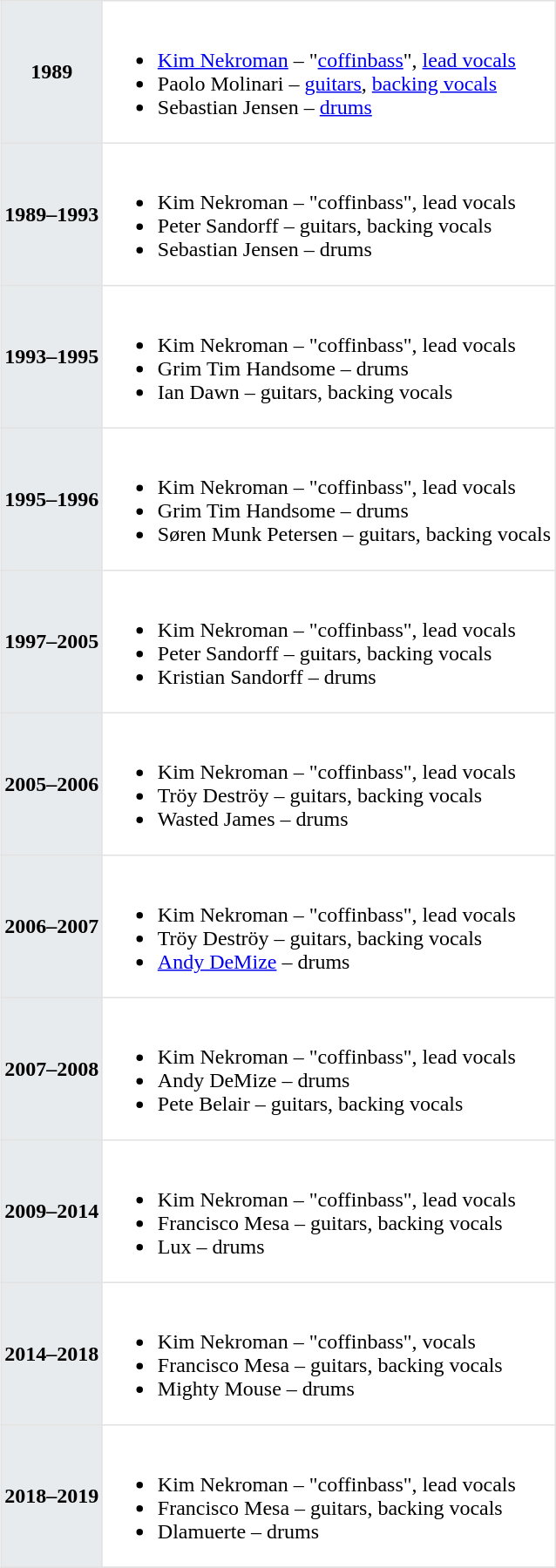<table class="toccolours"  border="1" cellpadding="2" cellspacing="0" style="float: right; width: 425px; margin: 0 0 1em 1em; border-collapse: collapse; border: 1px solid #E2E2E2;">
<tr>
<th bgcolor="#E7EBEE">1989</th>
<td><br><ul><li><a href='#'>Kim Nekroman</a> – "<a href='#'>coffinbass</a>", <a href='#'>lead vocals</a></li><li>Paolo Molinari – <a href='#'>guitars</a>, <a href='#'>backing vocals</a></li><li>Sebastian Jensen – <a href='#'>drums</a></li></ul></td>
</tr>
<tr>
<th bgcolor="#E7EBEE">1989–1993<br></th>
<td><br><ul><li>Kim Nekroman – "coffinbass", lead vocals</li><li>Peter Sandorff – guitars, backing vocals</li><li>Sebastian Jensen – drums</li></ul></td>
</tr>
<tr>
<th bgcolor="#E7EBEE">1993–1995<br></th>
<td><br><ul><li>Kim Nekroman – "coffinbass", lead vocals</li><li>Grim Tim Handsome – drums</li><li>Ian Dawn – guitars, backing vocals</li></ul></td>
</tr>
<tr>
<th bgcolor="#E7EBEE">1995–1996<br></th>
<td><br><ul><li>Kim Nekroman – "coffinbass", lead vocals</li><li>Grim Tim Handsome – drums</li><li>Søren Munk Petersen – guitars, backing vocals</li></ul></td>
</tr>
<tr>
<th bgcolor="#E7EBEE">1997–2005<br></th>
<td><br><ul><li>Kim Nekroman – "coffinbass", lead vocals</li><li>Peter Sandorff – guitars, backing vocals</li><li>Kristian Sandorff – drums</li></ul></td>
</tr>
<tr>
<th bgcolor="#E7EBEE">2005–2006</th>
<td><br><ul><li>Kim Nekroman – "coffinbass", lead vocals</li><li>Tröy Deströy – guitars, backing vocals</li><li>Wasted James – drums</li></ul></td>
</tr>
<tr>
<th bgcolor="#E7EBEE">2006–2007<br></th>
<td><br><ul><li>Kim Nekroman – "coffinbass", lead vocals</li><li>Tröy Deströy – guitars, backing vocals</li><li><a href='#'>Andy DeMize</a> – drums</li></ul></td>
</tr>
<tr>
<th bgcolor="#E7EBEE">2007–2008</th>
<td><br><ul><li>Kim Nekroman – "coffinbass", lead vocals</li><li>Andy DeMize – drums</li><li>Pete Belair – guitars, backing vocals</li></ul></td>
</tr>
<tr>
<th bgcolor="#E7EBEE">2009–2014<br></th>
<td><br><ul><li>Kim Nekroman – "coffinbass", lead vocals</li><li>Francisco Mesa – guitars, backing vocals</li><li>Lux – drums</li></ul></td>
</tr>
<tr>
<th bgcolor="#E7EBEE">2014–2018<br></th>
<td><br><ul><li>Kim Nekroman – "coffinbass", vocals</li><li>Francisco Mesa – guitars, backing vocals</li><li>Mighty Mouse – drums</li></ul></td>
</tr>
<tr>
<th bgcolor="#E7EBEE">2018–2019</th>
<td><br><ul><li>Kim Nekroman – "coffinbass", lead vocals</li><li>Francisco Mesa – guitars, backing vocals</li><li>Dlamuerte – drums</li></ul></td>
</tr>
<tr>
</tr>
</table>
